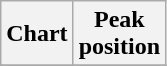<table class="wikitable plainrowheaders" style="text-align:center">
<tr>
<th scope="col">Chart</th>
<th scope="col">Peak<br>position</th>
</tr>
<tr>
</tr>
</table>
